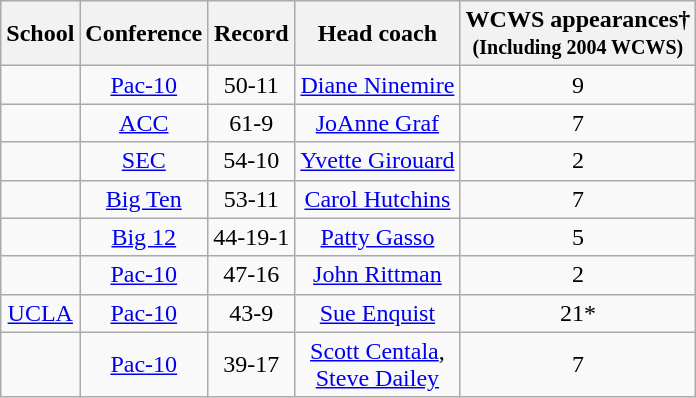<table class="wikitable">
<tr>
<th>School</th>
<th>Conference</th>
<th>Record</th>
<th>Head coach</th>
<th>WCWS appearances†<br><small> (Including 2004 WCWS)</small></th>
</tr>
<tr align=center>
<td></td>
<td><a href='#'>Pac-10</a></td>
<td>50-11</td>
<td><a href='#'>Diane Ninemire</a></td>
<td>9</td>
</tr>
<tr align=center>
<td></td>
<td><a href='#'>ACC</a></td>
<td>61-9</td>
<td><a href='#'>JoAnne Graf</a></td>
<td>7</td>
</tr>
<tr align=center>
<td></td>
<td><a href='#'>SEC</a></td>
<td>54-10</td>
<td><a href='#'>Yvette Girouard</a></td>
<td>2</td>
</tr>
<tr align=center>
<td></td>
<td><a href='#'>Big Ten</a></td>
<td>53-11</td>
<td><a href='#'>Carol Hutchins</a></td>
<td>7</td>
</tr>
<tr align=center>
<td></td>
<td><a href='#'>Big 12</a></td>
<td>44-19-1</td>
<td><a href='#'>Patty Gasso</a></td>
<td>5</td>
</tr>
<tr align=center>
<td></td>
<td><a href='#'>Pac-10</a></td>
<td>47-16</td>
<td><a href='#'>John Rittman</a></td>
<td>2</td>
</tr>
<tr align=center>
<td><a href='#'>UCLA</a></td>
<td><a href='#'>Pac-10</a></td>
<td>43-9</td>
<td><a href='#'>Sue Enquist</a></td>
<td>21*</td>
</tr>
<tr align=center>
<td></td>
<td><a href='#'>Pac-10</a></td>
<td>39-17</td>
<td><a href='#'>Scott Centala</a>,<br><a href='#'>Steve Dailey</a></td>
<td>7</td>
</tr>
</table>
